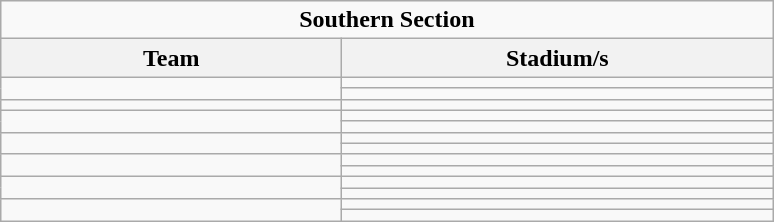<table class="wikitable">
<tr>
<td colspan=3 align=center><strong>Southern Section</strong></td>
</tr>
<tr>
<th width="220">Team</th>
<th width="280">Stadium/s</th>
</tr>
<tr>
<td rowspan=2></td>
<td></td>
</tr>
<tr>
<td></td>
</tr>
<tr>
<td></td>
<td></td>
</tr>
<tr>
<td rowspan=2></td>
<td></td>
</tr>
<tr>
<td></td>
</tr>
<tr>
<td rowspan=2></td>
<td></td>
</tr>
<tr>
<td></td>
</tr>
<tr>
<td rowspan=2></td>
<td></td>
</tr>
<tr>
<td></td>
</tr>
<tr>
<td rowspan=2></td>
<td></td>
</tr>
<tr>
<td></td>
</tr>
<tr>
<td rowspan=2></td>
<td></td>
</tr>
<tr>
<td></td>
</tr>
</table>
